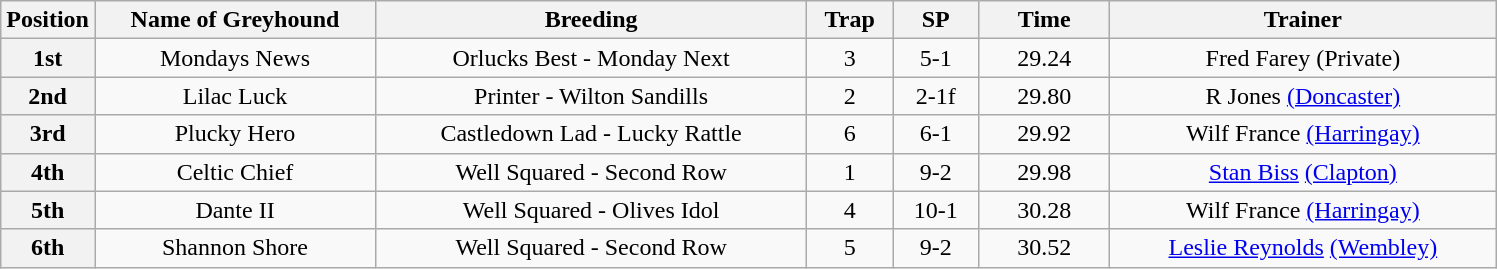<table class="wikitable" style="text-align: center">
<tr>
<th width=50>Position</th>
<th width=180>Name of Greyhound</th>
<th width=280>Breeding</th>
<th width=50>Trap</th>
<th width=50>SP</th>
<th width=80>Time</th>
<th width=250>Trainer</th>
</tr>
<tr>
<th>1st</th>
<td>Mondays News</td>
<td>Orlucks Best - Monday Next</td>
<td>3</td>
<td>5-1</td>
<td>29.24</td>
<td>Fred Farey (Private)</td>
</tr>
<tr>
<th>2nd</th>
<td>Lilac Luck</td>
<td>Printer - Wilton Sandills</td>
<td>2</td>
<td>2-1f</td>
<td>29.80</td>
<td>R Jones <a href='#'>(Doncaster)</a></td>
</tr>
<tr>
<th>3rd</th>
<td>Plucky Hero</td>
<td>Castledown Lad - Lucky Rattle</td>
<td>6</td>
<td>6-1</td>
<td>29.92</td>
<td>Wilf France <a href='#'>(Harringay)</a></td>
</tr>
<tr>
<th>4th</th>
<td>Celtic Chief</td>
<td>Well Squared - Second Row</td>
<td>1</td>
<td>9-2</td>
<td>29.98</td>
<td><a href='#'>Stan Biss</a> <a href='#'>(Clapton)</a></td>
</tr>
<tr>
<th>5th</th>
<td>Dante II</td>
<td>Well Squared - Olives Idol</td>
<td>4</td>
<td>10-1</td>
<td>30.28</td>
<td>Wilf France <a href='#'>(Harringay)</a></td>
</tr>
<tr>
<th>6th</th>
<td>Shannon Shore</td>
<td>Well Squared - Second Row</td>
<td>5</td>
<td>9-2</td>
<td>30.52</td>
<td><a href='#'>Leslie Reynolds</a> <a href='#'>(Wembley)</a></td>
</tr>
</table>
